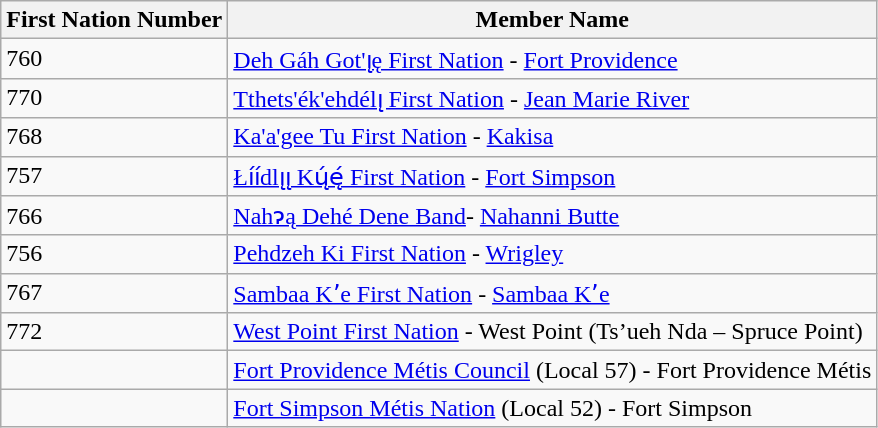<table class="wikitable">
<tr>
<th>First Nation Number</th>
<th>Member Name</th>
</tr>
<tr>
<td>760</td>
<td><a href='#'>Deh Gáh Got'ı̨ę First Nation</a> - <a href='#'>Fort Providence</a></td>
</tr>
<tr>
<td>770</td>
<td><a href='#'>Tthets'ék'ehdélı̨ First Nation</a> - <a href='#'>Jean Marie River</a></td>
</tr>
<tr>
<td>768</td>
<td><a href='#'>Ka'a'gee Tu First Nation</a> - <a href='#'>Kakisa</a></td>
</tr>
<tr>
<td>757</td>
<td><a href='#'>Łı́ı́dlı̨ı̨ Kų́ę́ First Nation</a> - <a href='#'>Fort Simpson</a></td>
</tr>
<tr>
<td>766</td>
<td><a href='#'>Nahɂą Dehé Dene Band</a>- <a href='#'>Nahanni Butte</a></td>
</tr>
<tr>
<td>756</td>
<td><a href='#'>Pehdzeh Ki First Nation</a> - <a href='#'>Wrigley</a></td>
</tr>
<tr>
<td>767</td>
<td><a href='#'>Sambaa Kʼe First Nation</a> - <a href='#'>Sambaa Kʼe</a></td>
</tr>
<tr>
<td>772</td>
<td><a href='#'>West Point First Nation</a> - West Point (Ts’ueh Nda – Spruce Point)</td>
</tr>
<tr>
<td></td>
<td><a href='#'>Fort Providence Métis Council</a> (Local 57) - Fort Providence Métis</td>
</tr>
<tr>
<td></td>
<td><a href='#'>Fort Simpson Métis Nation</a> (Local 52) - Fort Simpson</td>
</tr>
</table>
